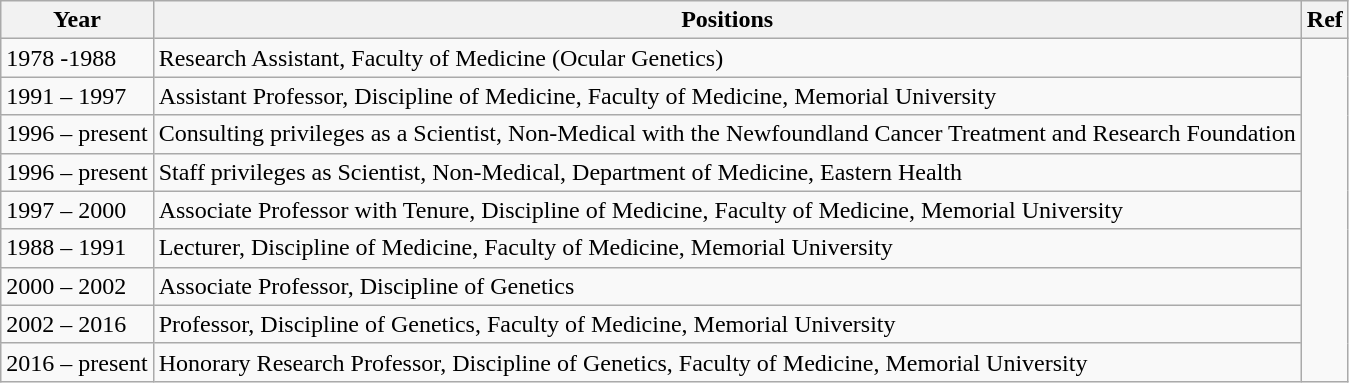<table class="wikitable">
<tr>
<th>Year</th>
<th>Positions</th>
<th>Ref</th>
</tr>
<tr>
<td>1978 -1988</td>
<td>Research Assistant, Faculty of Medicine (Ocular Genetics)</td>
<td rowspan="9"></td>
</tr>
<tr>
<td>1991 – 1997</td>
<td>Assistant Professor, Discipline of Medicine, Faculty of Medicine, Memorial University</td>
</tr>
<tr>
<td>1996 – present</td>
<td>Consulting privileges as a Scientist, Non-Medical with the Newfoundland Cancer Treatment and Research Foundation</td>
</tr>
<tr>
<td>1996 – present</td>
<td>Staff privileges as Scientist, Non-Medical, Department of Medicine, Eastern Health</td>
</tr>
<tr>
<td>1997 – 2000</td>
<td>Associate Professor with Tenure, Discipline of Medicine, Faculty of Medicine, Memorial University</td>
</tr>
<tr>
<td>1988 – 1991</td>
<td>Lecturer, Discipline of Medicine, Faculty of Medicine, Memorial University</td>
</tr>
<tr>
<td>2000 – 2002</td>
<td>Associate Professor, Discipline of Genetics</td>
</tr>
<tr>
<td>2002 – 2016</td>
<td>Professor, Discipline of Genetics, Faculty of Medicine, Memorial University</td>
</tr>
<tr>
<td>2016 – present</td>
<td>Honorary Research Professor, Discipline of Genetics, Faculty of Medicine, Memorial University</td>
</tr>
</table>
